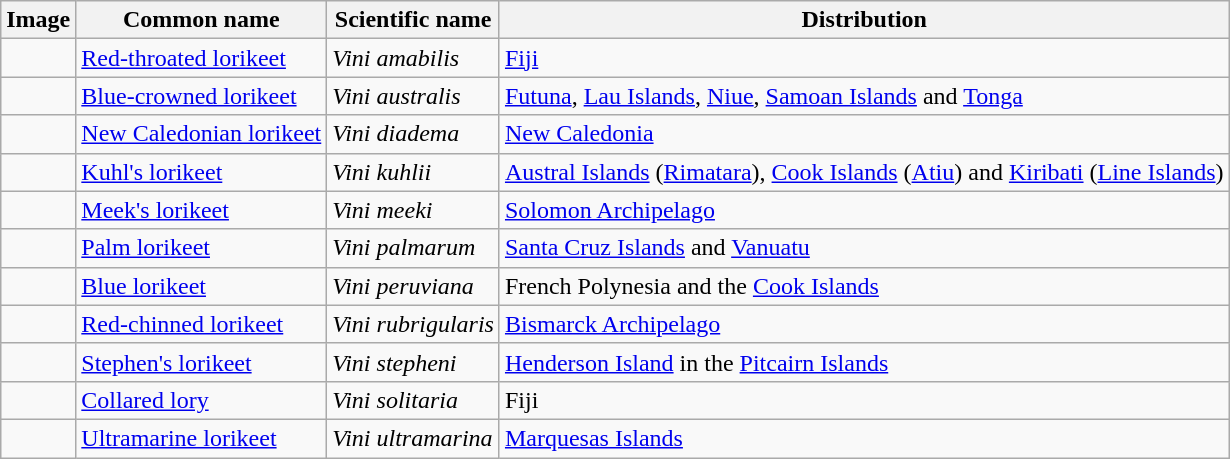<table class="wikitable">
<tr>
<th>Image</th>
<th>Common name</th>
<th>Scientific name</th>
<th>Distribution</th>
</tr>
<tr>
<td></td>
<td><a href='#'>Red-throated lorikeet</a></td>
<td><em>Vini amabilis</em></td>
<td><a href='#'>Fiji</a></td>
</tr>
<tr>
<td></td>
<td><a href='#'>Blue-crowned lorikeet</a></td>
<td><em>Vini australis</em></td>
<td><a href='#'>Futuna</a>, <a href='#'>Lau Islands</a>, <a href='#'>Niue</a>, <a href='#'>Samoan Islands</a> and <a href='#'>Tonga</a></td>
</tr>
<tr>
<td></td>
<td><a href='#'>New Caledonian lorikeet</a></td>
<td><em>Vini diadema</em></td>
<td><a href='#'>New Caledonia</a></td>
</tr>
<tr>
<td></td>
<td><a href='#'>Kuhl's lorikeet</a></td>
<td><em>Vini kuhlii</em></td>
<td><a href='#'>Austral Islands</a> (<a href='#'>Rimatara</a>), <a href='#'>Cook Islands</a> (<a href='#'>Atiu</a>) and <a href='#'>Kiribati</a> (<a href='#'>Line Islands</a>)</td>
</tr>
<tr>
<td></td>
<td><a href='#'>Meek's lorikeet</a></td>
<td><em>Vini meeki</em></td>
<td><a href='#'>Solomon Archipelago</a></td>
</tr>
<tr>
<td></td>
<td><a href='#'>Palm lorikeet</a></td>
<td><em>Vini palmarum</em></td>
<td><a href='#'>Santa Cruz Islands</a> and <a href='#'>Vanuatu</a></td>
</tr>
<tr>
<td></td>
<td><a href='#'>Blue lorikeet</a></td>
<td><em>Vini peruviana</em></td>
<td>French Polynesia and the <a href='#'>Cook Islands</a></td>
</tr>
<tr>
<td></td>
<td><a href='#'>Red-chinned lorikeet</a></td>
<td><em>Vini rubrigularis</em></td>
<td><a href='#'>Bismarck Archipelago</a></td>
</tr>
<tr>
<td></td>
<td><a href='#'>Stephen's lorikeet</a></td>
<td><em>Vini stepheni</em></td>
<td><a href='#'>Henderson Island</a> in the <a href='#'>Pitcairn Islands</a></td>
</tr>
<tr>
<td></td>
<td><a href='#'>Collared lory</a></td>
<td><em>Vini solitaria</em></td>
<td>Fiji</td>
</tr>
<tr>
<td></td>
<td><a href='#'>Ultramarine lorikeet</a></td>
<td><em>Vini ultramarina</em></td>
<td><a href='#'>Marquesas Islands</a></td>
</tr>
</table>
